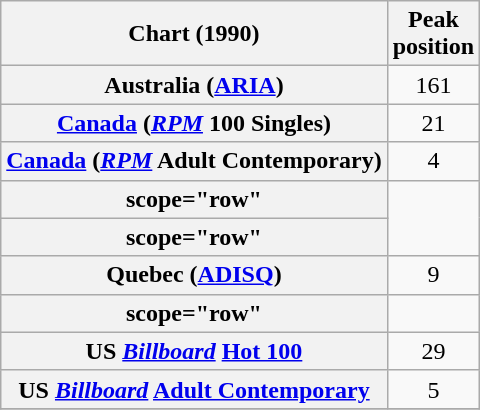<table class="wikitable sortable plainrowheaders">
<tr>
<th align="left">Chart (1990)</th>
<th align="left">Peak<br>position</th>
</tr>
<tr>
<th scope="row">Australia (<a href='#'>ARIA</a>)</th>
<td align="center">161</td>
</tr>
<tr>
<th scope="row"><a href='#'>Canada</a> (<em><a href='#'>RPM</a></em> 100 Singles)</th>
<td align="center">21</td>
</tr>
<tr>
<th scope="row"><a href='#'>Canada</a> (<em><a href='#'>RPM</a></em> Adult Contemporary)</th>
<td align="center">4</td>
</tr>
<tr>
<th>scope="row"</th>
</tr>
<tr>
<th>scope="row"</th>
</tr>
<tr>
<th scope="row">Quebec (<a href='#'>ADISQ</a>)</th>
<td align="center">9</td>
</tr>
<tr>
<th>scope="row"</th>
</tr>
<tr>
<th scope="row">US <em><a href='#'>Billboard</a></em> <a href='#'>Hot 100</a></th>
<td align="center">29</td>
</tr>
<tr>
<th scope="row">US <em><a href='#'>Billboard</a></em> <a href='#'>Adult Contemporary</a></th>
<td align="center">5</td>
</tr>
<tr>
</tr>
</table>
